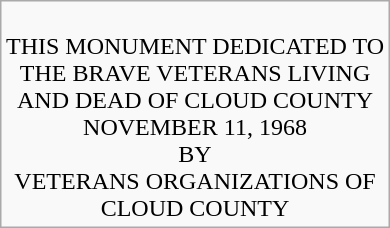<table class="wikitable" style="margin:1em auto; text-align:center;">
<tr>
<td><br>THIS MONUMENT DEDICATED TO<br>
THE BRAVE VETERANS LIVING<br>
AND DEAD OF CLOUD COUNTY<br>
NOVEMBER 11, 1968<br>
BY<br>
VETERANS ORGANIZATIONS OF<br>
CLOUD COUNTY</td>
</tr>
</table>
